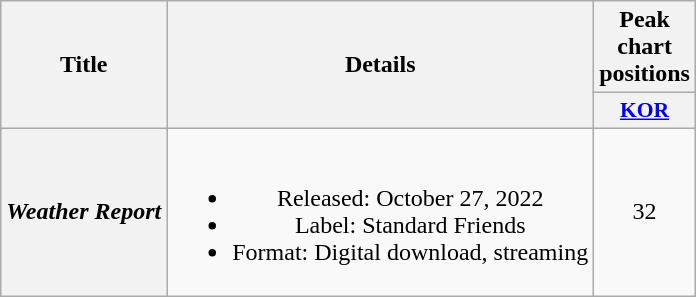<table class="wikitable plainrowheaders" style="text-align:center">
<tr>
<th scope="col" rowspan="2">Title</th>
<th scope="col" rowspan="2">Details</th>
<th scope="col" colspan="1">Peak chart positions</th>
</tr>
<tr>
<th scope="col" style="width:3em;font-size:90%;"><a href='#'>KOR</a><br></th>
</tr>
<tr>
<th scope="row"><em>Weather Report</em></th>
<td><br><ul><li>Released: October 27, 2022</li><li>Label: Standard Friends</li><li>Format: Digital download, streaming</li></ul></td>
<td>32</td>
</tr>
</table>
